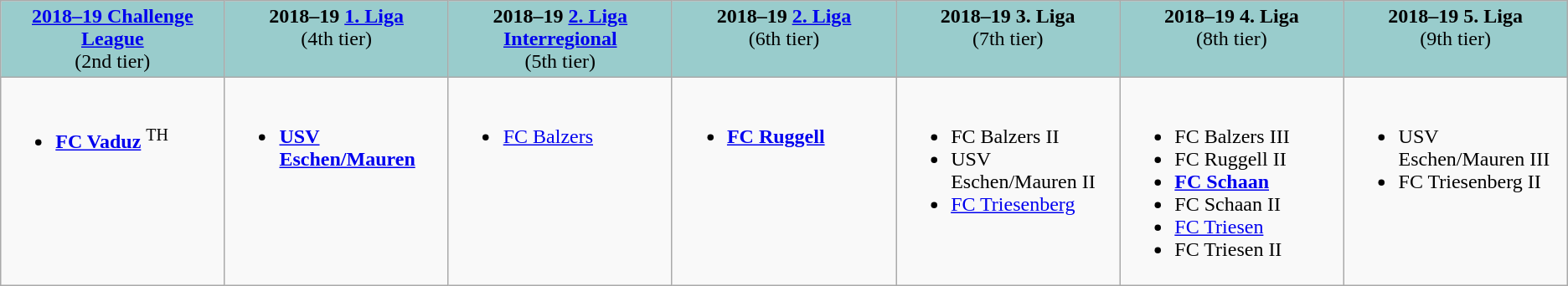<table class="wikitable">
<tr valign="top" bgcolor="#99CCCC">
<td align="center" width="14%"><strong><a href='#'>2018–19 Challenge League</a></strong><br>(2nd tier)</td>
<td align="center" width="14%"><strong>2018–19 <a href='#'>1. Liga</a></strong><br>(4th tier)</td>
<td align="center" width="14%"><strong>2018–19 <a href='#'>2. Liga Interregional</a></strong><br>(5th tier)</td>
<td align="center" width="14%"><strong>2018–19 <a href='#'>2. Liga</a></strong><br>(6th tier)</td>
<td align="center" width="14%"><strong>2018–19 3. Liga</strong><br>(7th tier)</td>
<td align="center" width="14%"><strong>2018–19 4. Liga</strong><br>(8th tier)</td>
<td align="center" width="14%"><strong>2018–19 5. Liga</strong><br>(9th tier)</td>
</tr>
<tr valign="top">
<td><br><ul><li><strong><a href='#'>FC Vaduz</a></strong> <sup>TH</sup></li></ul></td>
<td><br><ul><li><strong><a href='#'>USV Eschen/Mauren</a></strong></li></ul></td>
<td><br><ul><li><a href='#'>FC Balzers</a></li></ul></td>
<td><br><ul><li><strong><a href='#'>FC Ruggell</a></strong></li></ul></td>
<td><br><ul><li>FC Balzers II</li><li>USV Eschen/Mauren II</li><li><a href='#'>FC Triesenberg</a></li></ul></td>
<td><br><ul><li>FC Balzers III</li><li>FC Ruggell II</li><li><strong><a href='#'>FC Schaan</a></strong></li><li>FC Schaan II</li><li><a href='#'>FC Triesen</a></li><li>FC Triesen II</li></ul></td>
<td><br><ul><li>USV Eschen/Mauren III</li><li>FC Triesenberg II</li></ul></td>
</tr>
</table>
